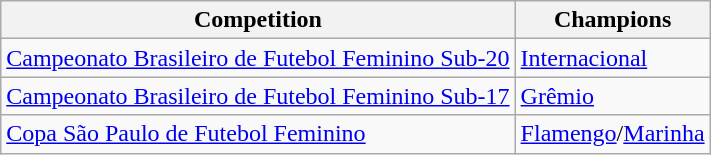<table class="wikitable">
<tr>
<th>Competition</th>
<th>Champions</th>
</tr>
<tr>
<td><a href='#'>Campeonato Brasileiro de Futebol Feminino Sub-20</a></td>
<td><a href='#'>Internacional</a></td>
</tr>
<tr>
<td><a href='#'>Campeonato Brasileiro de Futebol Feminino Sub-17</a></td>
<td><a href='#'>Grêmio</a></td>
</tr>
<tr>
<td><a href='#'>Copa São Paulo de Futebol Feminino</a></td>
<td><a href='#'>Flamengo</a>/<a href='#'>Marinha</a></td>
</tr>
</table>
